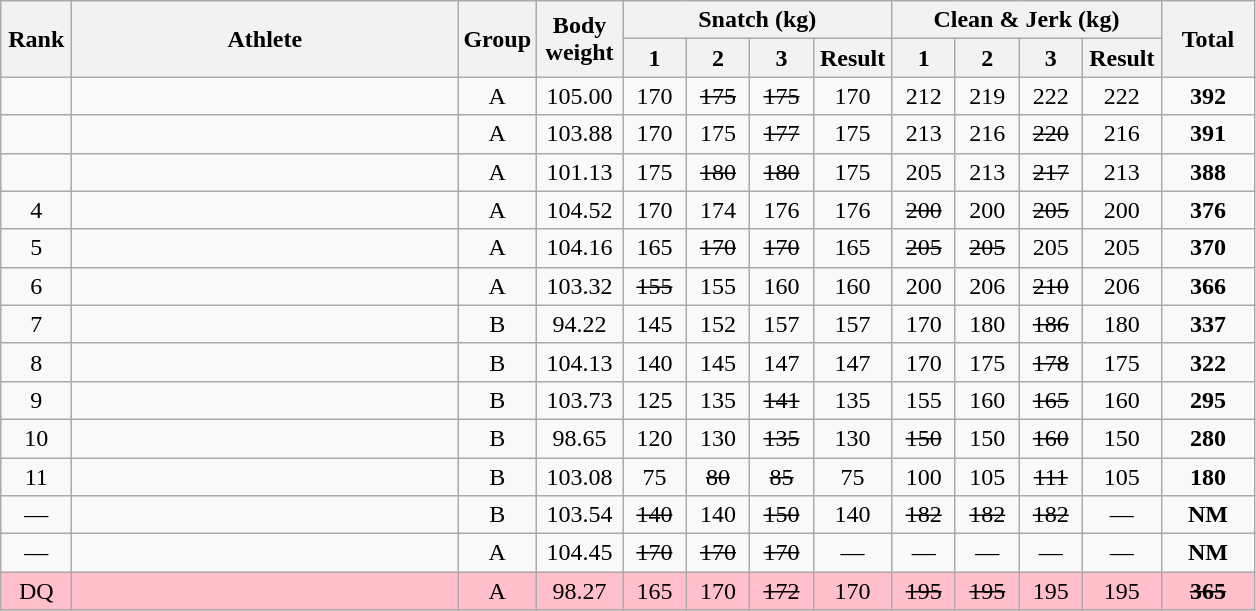<table class = "wikitable" style="text-align:center;">
<tr>
<th rowspan=2 width=40>Rank</th>
<th rowspan=2 width=250>Athlete</th>
<th rowspan=2 width=40>Group</th>
<th rowspan=2 width=50>Body weight</th>
<th colspan=4>Snatch (kg)</th>
<th colspan=4>Clean & Jerk (kg)</th>
<th rowspan=2 width=55>Total</th>
</tr>
<tr>
<th width=35>1</th>
<th width=35>2</th>
<th width=35>3</th>
<th width=45>Result</th>
<th width=35>1</th>
<th width=35>2</th>
<th width=35>3</th>
<th width=45>Result</th>
</tr>
<tr>
<td></td>
<td align=left></td>
<td>A</td>
<td>105.00</td>
<td>170</td>
<td><s>175</s></td>
<td><s>175</s></td>
<td>170</td>
<td>212</td>
<td>219</td>
<td>222</td>
<td>222</td>
<td><strong>392</strong></td>
</tr>
<tr>
<td></td>
<td align=left></td>
<td>A</td>
<td>103.88</td>
<td>170</td>
<td>175</td>
<td><s>177</s></td>
<td>175</td>
<td>213</td>
<td>216</td>
<td><s>220</s></td>
<td>216</td>
<td><strong>391</strong></td>
</tr>
<tr>
<td></td>
<td align=left></td>
<td>A</td>
<td>101.13</td>
<td>175</td>
<td><s>180</s></td>
<td><s>180</s></td>
<td>175</td>
<td>205</td>
<td>213</td>
<td><s>217</s></td>
<td>213</td>
<td><strong>388</strong></td>
</tr>
<tr>
<td>4</td>
<td align=left></td>
<td>A</td>
<td>104.52</td>
<td>170</td>
<td>174</td>
<td>176</td>
<td>176</td>
<td><s>200</s></td>
<td>200</td>
<td><s>205</s></td>
<td>200</td>
<td><strong>376</strong></td>
</tr>
<tr>
<td>5</td>
<td align=left></td>
<td>A</td>
<td>104.16</td>
<td>165</td>
<td><s>170</s></td>
<td><s>170</s></td>
<td>165</td>
<td><s>205</s></td>
<td><s>205</s></td>
<td>205</td>
<td>205</td>
<td><strong>370</strong></td>
</tr>
<tr>
<td>6</td>
<td align=left></td>
<td>A</td>
<td>103.32</td>
<td><s>155</s></td>
<td>155</td>
<td>160</td>
<td>160</td>
<td>200</td>
<td>206</td>
<td><s>210</s></td>
<td>206</td>
<td><strong>366</strong></td>
</tr>
<tr>
<td>7</td>
<td align=left></td>
<td>B</td>
<td>94.22</td>
<td>145</td>
<td>152</td>
<td>157</td>
<td>157</td>
<td>170</td>
<td>180</td>
<td><s>186</s></td>
<td>180</td>
<td><strong>337</strong></td>
</tr>
<tr>
<td>8</td>
<td align=left></td>
<td>B</td>
<td>104.13</td>
<td>140</td>
<td>145</td>
<td>147</td>
<td>147</td>
<td>170</td>
<td>175</td>
<td><s>178</s></td>
<td>175</td>
<td><strong>322</strong></td>
</tr>
<tr>
<td>9</td>
<td align=left></td>
<td>B</td>
<td>103.73</td>
<td>125</td>
<td>135</td>
<td><s>141</s></td>
<td>135</td>
<td>155</td>
<td>160</td>
<td><s>165</s></td>
<td>160</td>
<td><strong>295</strong></td>
</tr>
<tr>
<td>10</td>
<td align=left></td>
<td>B</td>
<td>98.65</td>
<td>120</td>
<td>130</td>
<td><s>135</s></td>
<td>130</td>
<td><s>150</s></td>
<td>150</td>
<td><s>160</s></td>
<td>150</td>
<td><strong>280</strong></td>
</tr>
<tr>
<td>11</td>
<td align=left></td>
<td>B</td>
<td>103.08</td>
<td>75</td>
<td><s>80</s></td>
<td><s>85</s></td>
<td>75</td>
<td>100</td>
<td>105</td>
<td><s>111</s></td>
<td>105</td>
<td><strong>180</strong></td>
</tr>
<tr>
<td>—</td>
<td align=left></td>
<td>B</td>
<td>103.54</td>
<td><s>140</s></td>
<td>140</td>
<td><s>150</s></td>
<td>140</td>
<td><s>182</s></td>
<td><s>182</s></td>
<td><s>182</s></td>
<td>—</td>
<td><strong>NM</strong></td>
</tr>
<tr>
<td>—</td>
<td align=left></td>
<td>A</td>
<td>104.45</td>
<td><s>170</s></td>
<td><s>170</s></td>
<td><s>170</s></td>
<td>—</td>
<td>—</td>
<td>—</td>
<td>—</td>
<td>—</td>
<td><strong>NM</strong></td>
</tr>
<tr bgcolor=pink>
<td>DQ</td>
<td align=left></td>
<td>A</td>
<td>98.27</td>
<td>165</td>
<td>170</td>
<td><s>172</s></td>
<td>170</td>
<td><s>195</s></td>
<td><s>195</s></td>
<td>195</td>
<td>195</td>
<td><s><strong>365</strong></s></td>
</tr>
</table>
